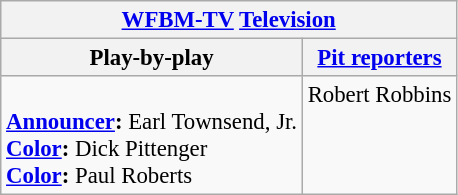<table class="wikitable" style="font-size: 95%;">
<tr>
<th colspan=2><a href='#'>WFBM-TV</a> <a href='#'>Television</a></th>
</tr>
<tr>
<th>Play-by-play</th>
<th><a href='#'>Pit reporters</a></th>
</tr>
<tr>
<td valign="top"><br><strong><a href='#'>Announcer</a>:</strong> Earl Townsend, Jr.<br>
<strong><a href='#'>Color</a>:</strong> Dick Pittenger<br> 
<strong><a href='#'>Color</a>:</strong> Paul Roberts<br></td>
<td align="center" valign="top">Robert Robbins</td>
</tr>
</table>
